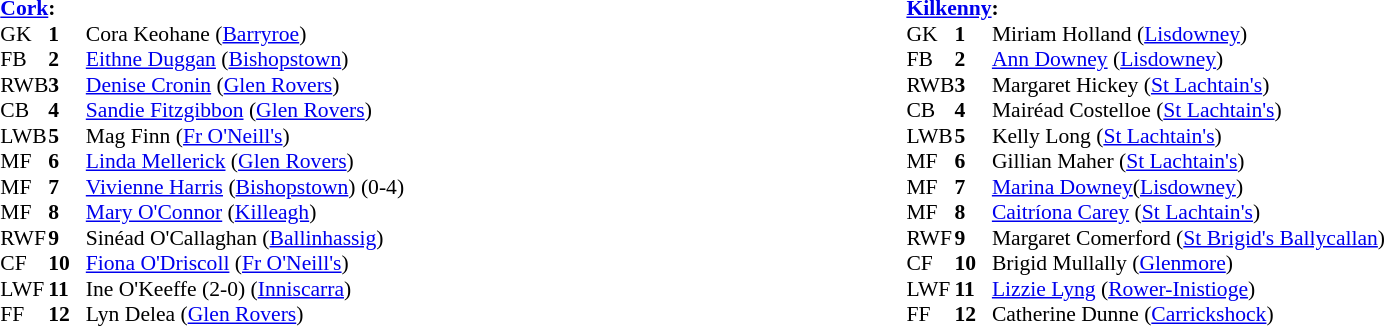<table width="100%">
<tr>
<td valign="top"></td>
<td valign="top" width="50%"><br><table style="font-size: 90%" cellspacing="0" cellpadding="0" align=center>
<tr>
<td colspan="4"><strong><a href='#'>Cork</a>:</strong></td>
</tr>
<tr>
<th width="25"></th>
<th width="25"></th>
</tr>
<tr>
<td>GK</td>
<td><strong>1</strong></td>
<td>Cora Keohane (<a href='#'>Barryroe</a>)</td>
</tr>
<tr>
<td>FB</td>
<td><strong>2</strong></td>
<td><a href='#'>Eithne Duggan</a> (<a href='#'>Bishopstown</a>)</td>
</tr>
<tr>
<td>RWB</td>
<td><strong>3</strong></td>
<td><a href='#'>Denise Cronin</a> (<a href='#'>Glen Rovers</a>)</td>
</tr>
<tr>
<td>CB</td>
<td><strong>4</strong></td>
<td><a href='#'>Sandie Fitzgibbon</a> (<a href='#'>Glen Rovers</a>)</td>
</tr>
<tr>
<td>LWB</td>
<td><strong>5</strong></td>
<td>Mag Finn (<a href='#'>Fr O'Neill's</a>)</td>
</tr>
<tr>
<td>MF</td>
<td><strong>6</strong></td>
<td><a href='#'>Linda Mellerick</a> (<a href='#'>Glen Rovers</a>)</td>
</tr>
<tr>
<td>MF</td>
<td><strong>7</strong></td>
<td><a href='#'>Vivienne Harris</a> (<a href='#'>Bishopstown</a>) (0-4)</td>
</tr>
<tr>
<td>MF</td>
<td><strong>8</strong></td>
<td><a href='#'>Mary O'Connor</a> (<a href='#'>Killeagh</a>)</td>
</tr>
<tr>
<td>RWF</td>
<td><strong>9</strong></td>
<td>Sinéad O'Callaghan (<a href='#'>Ballinhassig</a>)</td>
</tr>
<tr>
<td>CF</td>
<td><strong>10</strong></td>
<td><a href='#'>Fiona O'Driscoll</a> (<a href='#'>Fr O'Neill's</a>)</td>
</tr>
<tr>
<td>LWF</td>
<td><strong>11</strong></td>
<td>Ine O'Keeffe (2-0) (<a href='#'>Inniscarra</a>)</td>
</tr>
<tr>
<td>FF</td>
<td><strong>12</strong></td>
<td>Lyn Delea (<a href='#'>Glen Rovers</a>)</td>
</tr>
<tr>
</tr>
</table>
</td>
<td valign="top" width="50%"><br><table style="font-size: 90%" cellspacing="0" cellpadding="0" align=center>
<tr>
<td colspan="4"><strong><a href='#'>Kilkenny</a>:</strong></td>
</tr>
<tr>
<th width="25"></th>
<th width="25"></th>
</tr>
<tr>
<td>GK</td>
<td><strong>1</strong></td>
<td>Miriam Holland (<a href='#'>Lisdowney</a>)</td>
</tr>
<tr>
<td>FB</td>
<td><strong>2</strong></td>
<td><a href='#'>Ann Downey</a> (<a href='#'>Lisdowney</a>)</td>
</tr>
<tr>
<td>RWB</td>
<td><strong>3</strong></td>
<td>Margaret Hickey (<a href='#'>St Lachtain's</a>)</td>
</tr>
<tr>
<td>CB</td>
<td><strong>4</strong></td>
<td>Mairéad Costelloe (<a href='#'>St Lachtain's</a>)</td>
</tr>
<tr>
<td>LWB</td>
<td><strong>5</strong></td>
<td>Kelly Long (<a href='#'>St Lachtain's</a>)</td>
</tr>
<tr>
<td>MF</td>
<td><strong>6</strong></td>
<td>Gillian Maher (<a href='#'>St Lachtain's</a>)</td>
</tr>
<tr>
<td>MF</td>
<td><strong>7</strong></td>
<td><a href='#'>Marina Downey</a>(<a href='#'>Lisdowney</a>)</td>
</tr>
<tr>
<td>MF</td>
<td><strong>8</strong></td>
<td><a href='#'>Caitríona Carey</a> (<a href='#'>St Lachtain's</a>)</td>
</tr>
<tr>
<td>RWF</td>
<td><strong>9</strong></td>
<td>Margaret Comerford (<a href='#'>St Brigid's Ballycallan</a>)</td>
</tr>
<tr>
<td>CF</td>
<td><strong>10</strong></td>
<td>Brigid Mullally (<a href='#'>Glenmore</a>)</td>
</tr>
<tr>
<td>LWF</td>
<td><strong>11</strong></td>
<td><a href='#'>Lizzie Lyng</a> (<a href='#'>Rower-Inistioge</a>)</td>
</tr>
<tr>
<td>FF</td>
<td><strong>12</strong></td>
<td>Catherine Dunne (<a href='#'>Carrickshock</a>)</td>
</tr>
<tr>
</tr>
</table>
</td>
</tr>
</table>
